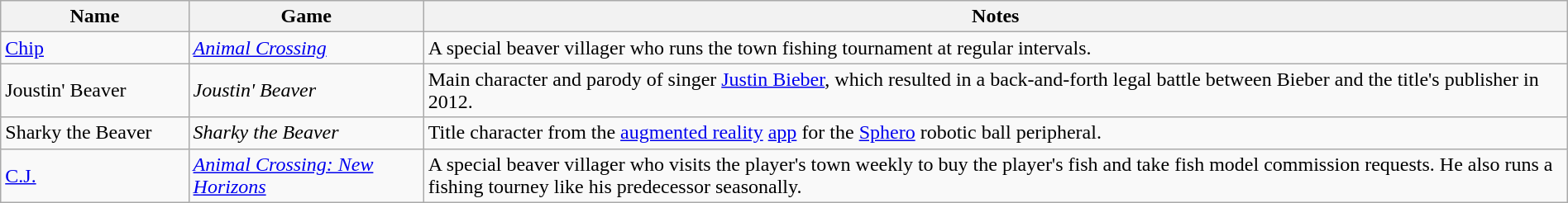<table class="wikitable sortable" style="width:100%;">
<tr>
<th style="width:12%;">Name</th>
<th style="width:15%;">Game</th>
<th style="width:73%;">Notes</th>
</tr>
<tr>
<td><a href='#'>Chip</a></td>
<td><em><a href='#'>Animal Crossing</a></em></td>
<td>A special beaver villager who runs the town fishing tournament at regular intervals.</td>
</tr>
<tr>
<td>Joustin' Beaver</td>
<td><em>Joustin' Beaver</em></td>
<td>Main character and parody of singer <a href='#'>Justin Bieber</a>, which resulted in a back-and-forth legal battle between Bieber and the title's publisher in 2012.</td>
</tr>
<tr>
<td>Sharky the Beaver</td>
<td><em>Sharky the Beaver</em></td>
<td>Title character from the <a href='#'>augmented reality</a> <a href='#'>app</a> for the <a href='#'>Sphero</a> robotic ball peripheral.</td>
</tr>
<tr>
<td><a href='#'>C.J.</a></td>
<td><em><a href='#'>Animal Crossing: New Horizons</a></em></td>
<td>A special beaver villager who visits the player's town weekly to buy the player's fish and take fish model commission requests. He also runs a fishing tourney like his predecessor seasonally.</td>
</tr>
</table>
